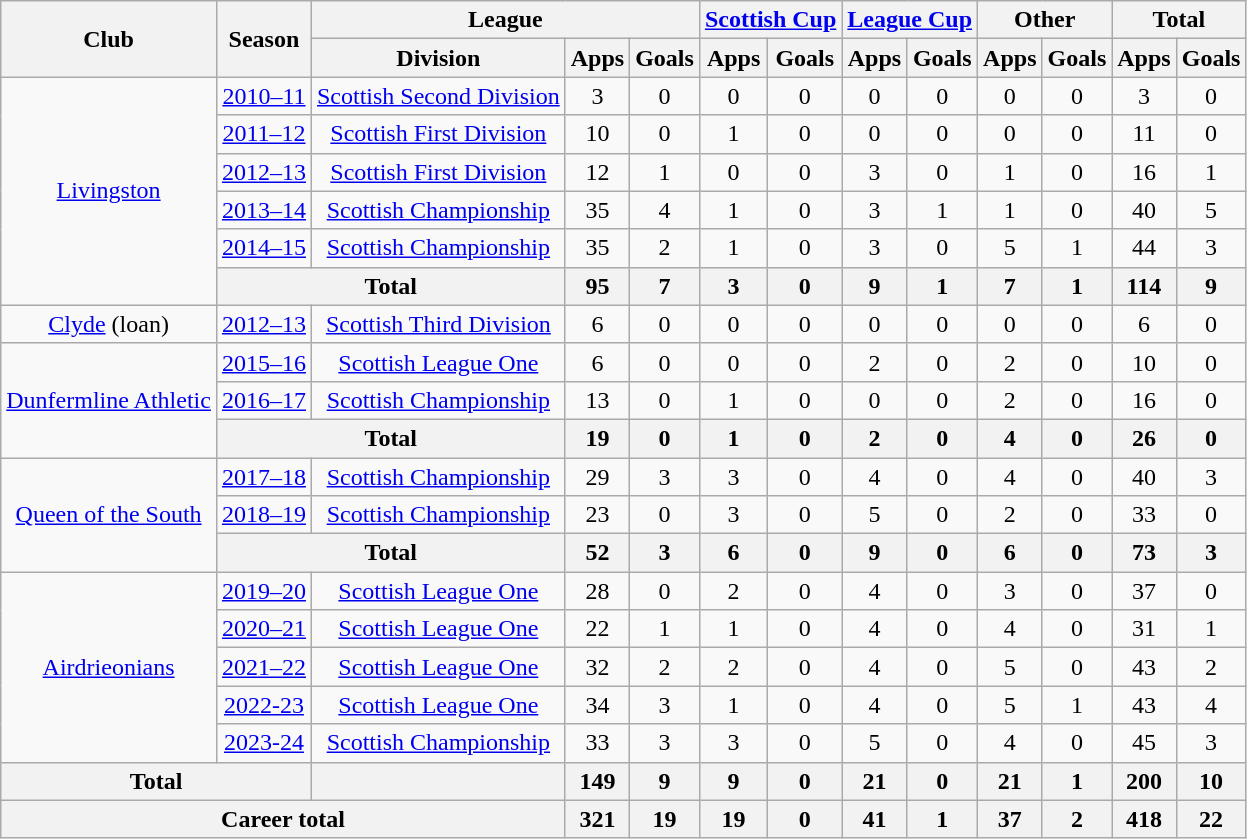<table class="wikitable" style="text-align: center;">
<tr>
<th rowspan="2">Club</th>
<th rowspan="2">Season</th>
<th colspan="3">League</th>
<th colspan="2"><a href='#'>Scottish Cup</a></th>
<th colspan="2"><a href='#'>League Cup</a></th>
<th colspan="2">Other</th>
<th colspan="2">Total</th>
</tr>
<tr>
<th>Division</th>
<th>Apps</th>
<th>Goals</th>
<th>Apps</th>
<th>Goals</th>
<th>Apps</th>
<th>Goals</th>
<th>Apps</th>
<th>Goals</th>
<th>Apps</th>
<th>Goals</th>
</tr>
<tr>
<td rowspan="6"><a href='#'>Livingston</a></td>
<td><a href='#'>2010–11</a></td>
<td><a href='#'>Scottish Second Division</a></td>
<td>3</td>
<td>0</td>
<td>0</td>
<td>0</td>
<td>0</td>
<td>0</td>
<td>0</td>
<td>0</td>
<td>3</td>
<td>0</td>
</tr>
<tr>
<td><a href='#'>2011–12</a></td>
<td><a href='#'>Scottish First Division</a></td>
<td>10</td>
<td>0</td>
<td>1</td>
<td>0</td>
<td>0</td>
<td>0</td>
<td>0</td>
<td>0</td>
<td>11</td>
<td>0</td>
</tr>
<tr>
<td><a href='#'>2012–13</a></td>
<td><a href='#'>Scottish First Division</a></td>
<td>12</td>
<td>1</td>
<td>0</td>
<td>0</td>
<td>3</td>
<td>0</td>
<td>1</td>
<td>0</td>
<td>16</td>
<td>1</td>
</tr>
<tr>
<td><a href='#'>2013–14</a></td>
<td><a href='#'>Scottish Championship</a></td>
<td>35</td>
<td>4</td>
<td>1</td>
<td>0</td>
<td>3</td>
<td>1</td>
<td>1</td>
<td>0</td>
<td>40</td>
<td>5</td>
</tr>
<tr>
<td><a href='#'>2014–15</a></td>
<td><a href='#'>Scottish Championship</a></td>
<td>35</td>
<td>2</td>
<td>1</td>
<td>0</td>
<td>3</td>
<td>0</td>
<td>5</td>
<td>1</td>
<td>44</td>
<td>3</td>
</tr>
<tr>
<th colspan="2">Total</th>
<th>95</th>
<th>7</th>
<th>3</th>
<th>0</th>
<th>9</th>
<th>1</th>
<th>7</th>
<th>1</th>
<th>114</th>
<th>9</th>
</tr>
<tr>
<td><a href='#'>Clyde</a> (loan)</td>
<td><a href='#'>2012–13</a></td>
<td><a href='#'>Scottish Third Division</a></td>
<td>6</td>
<td>0</td>
<td>0</td>
<td>0</td>
<td>0</td>
<td>0</td>
<td>0</td>
<td>0</td>
<td>6</td>
<td>0</td>
</tr>
<tr>
<td rowspan="3"><a href='#'>Dunfermline Athletic</a></td>
<td><a href='#'>2015–16</a></td>
<td><a href='#'>Scottish League One</a></td>
<td>6</td>
<td>0</td>
<td>0</td>
<td>0</td>
<td>2</td>
<td>0</td>
<td>2</td>
<td>0</td>
<td>10</td>
<td>0</td>
</tr>
<tr>
<td><a href='#'>2016–17</a></td>
<td><a href='#'>Scottish Championship</a></td>
<td>13</td>
<td>0</td>
<td>1</td>
<td>0</td>
<td>0</td>
<td>0</td>
<td>2</td>
<td>0</td>
<td>16</td>
<td>0</td>
</tr>
<tr>
<th colspan="2">Total</th>
<th>19</th>
<th>0</th>
<th>1</th>
<th>0</th>
<th>2</th>
<th>0</th>
<th>4</th>
<th>0</th>
<th>26</th>
<th>0</th>
</tr>
<tr>
<td rowspan=3><a href='#'>Queen of the South</a></td>
<td><a href='#'>2017–18</a></td>
<td><a href='#'>Scottish Championship</a></td>
<td>29</td>
<td>3</td>
<td>3</td>
<td>0</td>
<td>4</td>
<td>0</td>
<td>4</td>
<td>0</td>
<td>40</td>
<td>3</td>
</tr>
<tr>
<td><a href='#'>2018–19</a></td>
<td><a href='#'>Scottish Championship</a></td>
<td>23</td>
<td>0</td>
<td>3</td>
<td>0</td>
<td>5</td>
<td>0</td>
<td>2</td>
<td>0</td>
<td>33</td>
<td>0</td>
</tr>
<tr>
<th colspan=2>Total</th>
<th>52</th>
<th>3</th>
<th>6</th>
<th>0</th>
<th>9</th>
<th>0</th>
<th>6</th>
<th>0</th>
<th>73</th>
<th>3</th>
</tr>
<tr>
<td rowspan="5"><a href='#'>Airdrieonians</a></td>
<td><a href='#'>2019–20</a></td>
<td><a href='#'>Scottish League One</a></td>
<td>28</td>
<td>0</td>
<td>2</td>
<td>0</td>
<td>4</td>
<td>0</td>
<td>3</td>
<td>0</td>
<td>37</td>
<td>0</td>
</tr>
<tr>
<td><a href='#'>2020–21</a></td>
<td><a href='#'>Scottish League One</a></td>
<td>22</td>
<td>1</td>
<td>1</td>
<td>0</td>
<td>4</td>
<td>0</td>
<td>4</td>
<td>0</td>
<td>31</td>
<td>1</td>
</tr>
<tr>
<td><a href='#'>2021–22</a></td>
<td><a href='#'>Scottish League One</a></td>
<td>32</td>
<td>2</td>
<td>2</td>
<td>0</td>
<td>4</td>
<td>0</td>
<td>5</td>
<td>0</td>
<td>43</td>
<td>2</td>
</tr>
<tr>
<td><a href='#'>2022-23</a></td>
<td><a href='#'>Scottish League One</a></td>
<td>34</td>
<td>3</td>
<td>1</td>
<td>0</td>
<td>4</td>
<td>0</td>
<td>5</td>
<td>1</td>
<td>43</td>
<td>4</td>
</tr>
<tr>
<td><a href='#'>2023-24</a></td>
<td><a href='#'>Scottish Championship</a></td>
<td>33</td>
<td>3</td>
<td>3</td>
<td>0</td>
<td>5</td>
<td>0</td>
<td>4</td>
<td>0</td>
<td>45</td>
<td>3</td>
</tr>
<tr>
<th colspan="2">Total</th>
<th></th>
<th>149</th>
<th>9</th>
<th>9</th>
<th>0</th>
<th>21</th>
<th>0</th>
<th>21</th>
<th>1</th>
<th>200</th>
<th>10</th>
</tr>
<tr>
<th colspan="3">Career total</th>
<th>321</th>
<th>19</th>
<th>19</th>
<th>0</th>
<th>41</th>
<th>1</th>
<th>37</th>
<th>2</th>
<th>418</th>
<th>22</th>
</tr>
</table>
